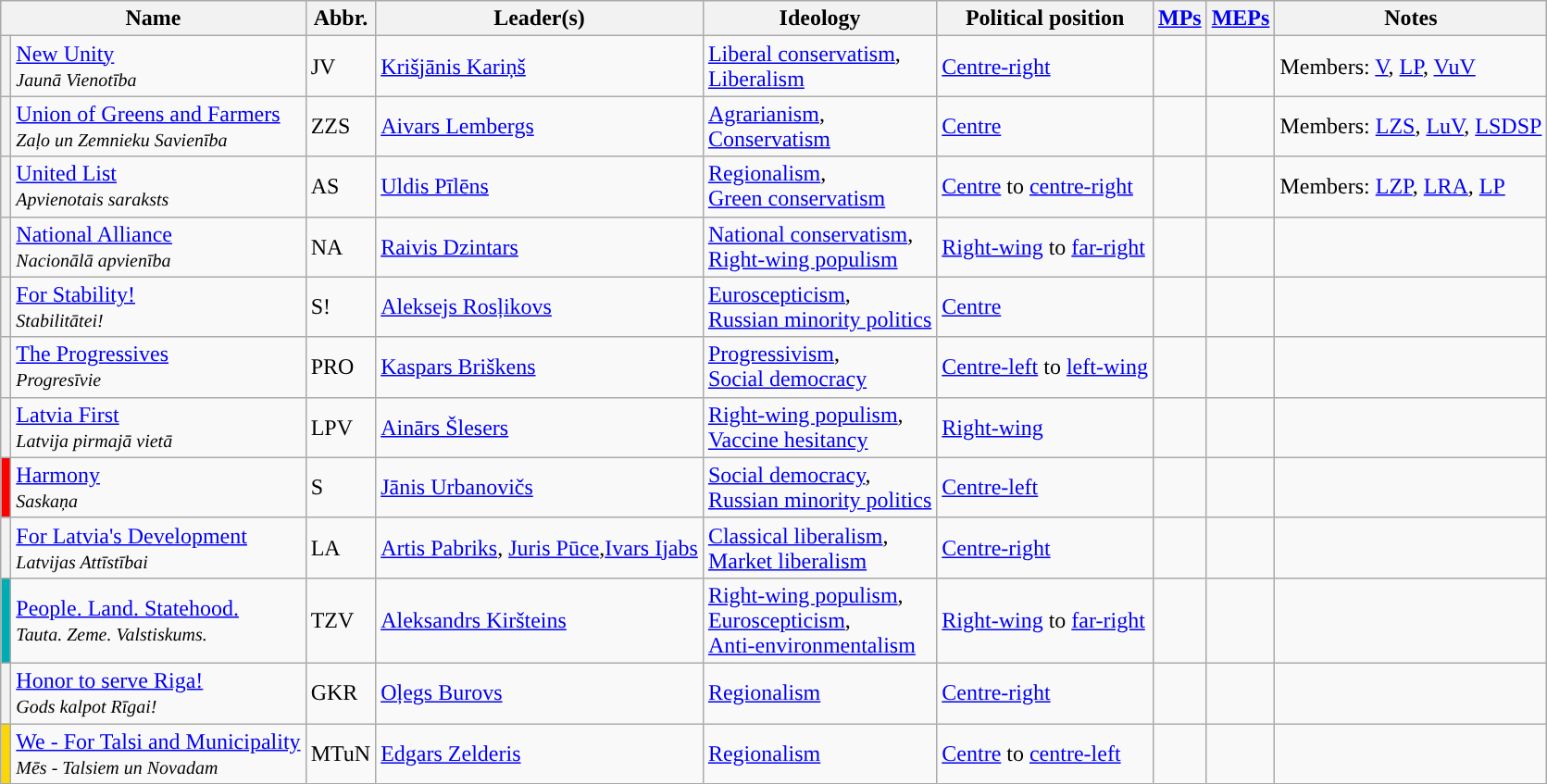<table class="wikitable sortable">
<tr>
<th colspan=2>Name</th>
<th>Abbr.</th>
<th>Leader(s)</th>
<th>Ideology</th>
<th>Political position</th>
<th><a href='#'>MPs</a></th>
<th><a href='#'>MEPs</a></th>
<th>Notes</th>
</tr>
<tr>
<th style="background-color:"></th>
<td><a href='#'>New Unity</a>  <br><small><em>Jaunā Vienotība</em></small></td>
<td>JV</td>
<td><a href='#'>Krišjānis Kariņš</a></td>
<td><a href='#'>Liberal conservatism</a>,  <br><a href='#'>Liberalism</a></td>
<td><a href='#'>Centre-right</a></td>
<td></td>
<td></td>
<td>Members: <a href='#'>V</a>, <a href='#'>LP</a>, <a href='#'>VuV</a></td>
</tr>
<tr>
<th style="background-color:"></th>
<td><a href='#'>Union of Greens and Farmers</a> <br><small><em>Zaļo un Zemnieku Savienība</em></small></td>
<td>ZZS</td>
<td><a href='#'>Aivars Lembergs</a></td>
<td><a href='#'>Agrarianism</a>,  <br><a href='#'>Conservatism</a></td>
<td><a href='#'>Centre</a></td>
<td></td>
<td></td>
<td>Members: <a href='#'>LZS</a>, <a href='#'>LuV</a>, <a href='#'>LSDSP</a></td>
</tr>
<tr>
<th style="background-color:"></th>
<td><a href='#'>United List</a>  <br><small><em>Apvienotais saraksts</em></small></td>
<td>AS</td>
<td><a href='#'>Uldis Pīlēns</a></td>
<td><a href='#'>Regionalism</a>,  <br><a href='#'>Green conservatism</a></td>
<td><a href='#'>Centre</a> to <a href='#'>centre-right</a></td>
<td></td>
<td></td>
<td>Members: <a href='#'>LZP</a>, <a href='#'>LRA</a>, <a href='#'>LP</a></td>
</tr>
<tr>
<th style="background-color:"></th>
<td><a href='#'>National Alliance</a>  <br><small><em>Nacionālā apvienība</em></small></td>
<td>NA</td>
<td><a href='#'>Raivis Dzintars</a></td>
<td><a href='#'>National conservatism</a>,  <br><a href='#'>Right-wing populism</a></td>
<td><a href='#'>Right-wing</a> to <a href='#'>far-right</a></td>
<td></td>
<td></td>
<td></td>
</tr>
<tr>
<th style="background-color:"></th>
<td><a href='#'>For Stability!</a>  <br><small><em>Stabilitātei!</em></small></td>
<td>S!</td>
<td><a href='#'>Aleksejs Rosļikovs</a></td>
<td><a href='#'>Euroscepticism</a>,  <br><a href='#'>Russian minority politics</a></td>
<td><a href='#'>Centre</a></td>
<td></td>
<td></td>
<td></td>
</tr>
<tr>
<th style="background-color:"></th>
<td><a href='#'>The Progressives</a>  <br><small><em>Progresīvie</em></small></td>
<td>PRO</td>
<td><a href='#'>Kaspars Briškens</a></td>
<td><a href='#'>Progressivism</a>,  <br><a href='#'>Social democracy</a></td>
<td><a href='#'>Centre-left</a> to <a href='#'>left-wing</a></td>
<td></td>
<td></td>
<td></td>
</tr>
<tr>
<th style="background-color:"></th>
<td><a href='#'>Latvia First</a>  <br><small><em>Latvija pirmajā vietā</em></small></td>
<td>LPV</td>
<td><a href='#'>Ainārs Šlesers</a></td>
<td><a href='#'>Right-wing populism</a>,  <br><a href='#'>Vaccine hesitancy</a></td>
<td><a href='#'>Right-wing</a></td>
<td></td>
<td></td>
<td></td>
</tr>
<tr>
<th style="background-color:#FF0000"></th>
<td><a href='#'>Harmony</a>  <br><small><em>Saskaņa</em></small></td>
<td>S</td>
<td><a href='#'>Jānis Urbanovičs</a></td>
<td><a href='#'>Social democracy</a>,  <br><a href='#'>Russian minority politics</a></td>
<td><a href='#'>Centre-left</a></td>
<td></td>
<td></td>
<td></td>
</tr>
<tr>
<th style="background-color:"></th>
<td><a href='#'>For Latvia's Development</a><br><small><em>Latvijas Attīstībai</em></small></td>
<td>LA</td>
<td><a href='#'>Artis Pabriks</a>, <a href='#'>Juris Pūce</a>,<a href='#'>Ivars Ijabs</a></td>
<td><a href='#'>Classical liberalism</a>, <br><a href='#'>Market liberalism</a></td>
<td><a href='#'>Centre-right</a></td>
<td></td>
<td></td>
</tr>
<tr>
<th style="background-color:#00acb4"></th>
<td><a href='#'>People. Land. Statehood.</a> <br><small><em>Tauta. Zeme. Valstiskums.</em></small></td>
<td>TZV</td>
<td><a href='#'>Aleksandrs Kiršteins</a></td>
<td><a href='#'>Right-wing populism</a>, <br><a href='#'>Euroscepticism</a>, <br><a href='#'>Anti-environmentalism</a></td>
<td><a href='#'>Right-wing</a> to <a href='#'>far-right</a></td>
<td></td>
<td></td>
<td></td>
</tr>
<tr>
<th style="background-color:"></th>
<td><a href='#'>Honor to serve Riga!</a>  <br><small><em>Gods kalpot Rīgai!</em></small></td>
<td>GKR</td>
<td><a href='#'>Oļegs Burovs</a></td>
<td><a href='#'>Regionalism</a></td>
<td><a href='#'>Centre-right</a></td>
<td></td>
<td></td>
<td></td>
</tr>
<tr>
<th style="background-color:#FBD707"></th>
<td><a href='#'>We - For Talsi and Municipality</a>   <br><small><em>Mēs - Talsiem un Novadam</em></small></td>
<td>MTuN</td>
<td><a href='#'>Edgars Zelderis</a></td>
<td><a href='#'>Regionalism</a></td>
<td><a href='#'>Centre</a> to <a href='#'>centre-left</a></td>
<td></td>
<td></td>
</tr>
</table>
